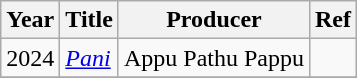<table class="wikitable">
<tr>
<th>Year</th>
<th>Title</th>
<th>Producer</th>
<th>Ref</th>
</tr>
<tr>
<td>2024</td>
<td><em><a href='#'>Pani</a></em></td>
<td>Appu Pathu Pappu</td>
<td></td>
</tr>
<tr>
</tr>
</table>
